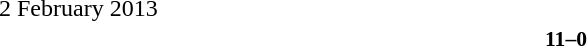<table style="width:100%;" cellspacing="1">
<tr>
<th width=25%></th>
<th width=10%></th>
<th></th>
</tr>
<tr>
<td>2 February 2013</td>
</tr>
<tr style=font-size:90%>
<td align=right><strong></strong></td>
<td align=center><strong>11–0</strong></td>
<td><strong></strong></td>
</tr>
</table>
